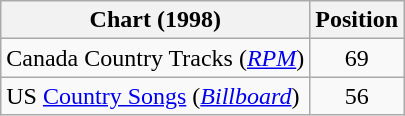<table class="wikitable sortable">
<tr>
<th scope="col">Chart (1998)</th>
<th scope="col">Position</th>
</tr>
<tr>
<td>Canada Country Tracks (<em><a href='#'>RPM</a></em>)</td>
<td align="center">69</td>
</tr>
<tr>
<td>US <a href='#'>Country Songs</a> (<em><a href='#'>Billboard</a></em>)</td>
<td align="center">56</td>
</tr>
</table>
